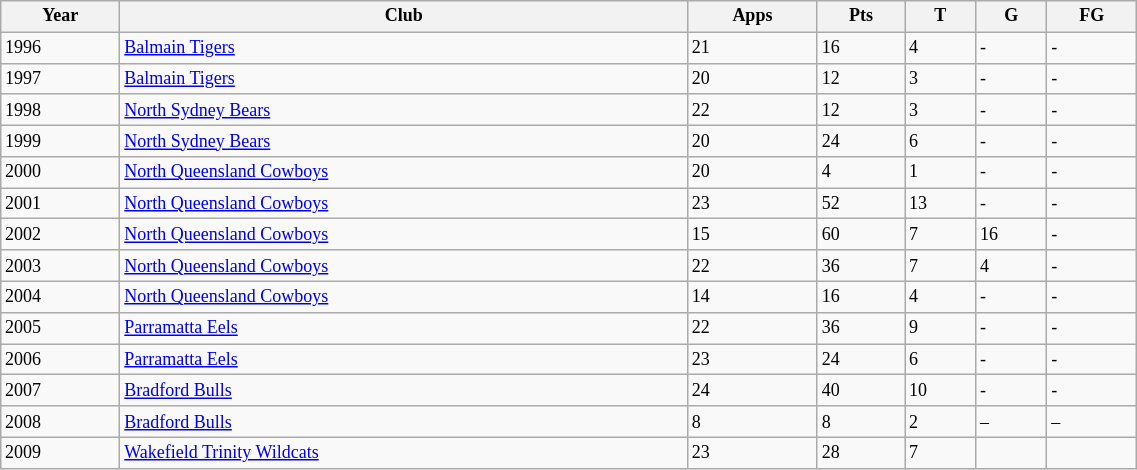<table class="wikitable"  style="font-size:75%; width:60%;">
<tr>
<th>Year</th>
<th>Club</th>
<th>Apps</th>
<th>Pts</th>
<th>T</th>
<th>G</th>
<th>FG</th>
</tr>
<tr>
<td>1996</td>
<td><a href='#'>Balmain Tigers</a></td>
<td>21</td>
<td>16</td>
<td>4</td>
<td>-</td>
<td>-</td>
</tr>
<tr>
<td>1997</td>
<td><a href='#'>Balmain Tigers</a></td>
<td>20</td>
<td>12</td>
<td>3</td>
<td>-</td>
<td>-</td>
</tr>
<tr>
<td>1998</td>
<td><a href='#'>North Sydney Bears</a></td>
<td>22</td>
<td>12</td>
<td>3</td>
<td>-</td>
<td>-</td>
</tr>
<tr>
<td>1999</td>
<td><a href='#'>North Sydney Bears</a></td>
<td>20</td>
<td>24</td>
<td>6</td>
<td>-</td>
<td>-</td>
</tr>
<tr>
<td>2000</td>
<td><a href='#'>North Queensland Cowboys</a></td>
<td>20</td>
<td>4</td>
<td>1</td>
<td>-</td>
<td>-</td>
</tr>
<tr>
<td>2001</td>
<td><a href='#'>North Queensland Cowboys</a></td>
<td>23</td>
<td>52</td>
<td>13</td>
<td>-</td>
<td>-</td>
</tr>
<tr>
<td>2002</td>
<td><a href='#'>North Queensland Cowboys</a></td>
<td>15</td>
<td>60</td>
<td>7</td>
<td>16</td>
<td>-</td>
</tr>
<tr>
<td>2003</td>
<td><a href='#'>North Queensland Cowboys</a></td>
<td>22</td>
<td>36</td>
<td>7</td>
<td>4</td>
<td>-</td>
</tr>
<tr>
<td>2004</td>
<td><a href='#'>North Queensland Cowboys</a></td>
<td>14</td>
<td>16</td>
<td>4</td>
<td>-</td>
<td>-</td>
</tr>
<tr>
<td>2005</td>
<td><a href='#'>Parramatta Eels</a></td>
<td>22</td>
<td>36</td>
<td>9</td>
<td>-</td>
<td>-</td>
</tr>
<tr>
<td>2006</td>
<td><a href='#'>Parramatta Eels</a></td>
<td>23</td>
<td>24</td>
<td>6</td>
<td>-</td>
<td>-</td>
</tr>
<tr>
<td>2007</td>
<td><a href='#'>Bradford Bulls</a></td>
<td>24</td>
<td>40</td>
<td>10</td>
<td>-</td>
<td>-</td>
</tr>
<tr>
<td>2008</td>
<td><a href='#'>Bradford Bulls</a></td>
<td>8</td>
<td>8</td>
<td>2</td>
<td>–</td>
<td>–</td>
</tr>
<tr>
<td>2009</td>
<td><a href='#'>Wakefield Trinity Wildcats</a></td>
<td>23</td>
<td>28</td>
<td>7</td>
<td></td>
</tr>
</table>
